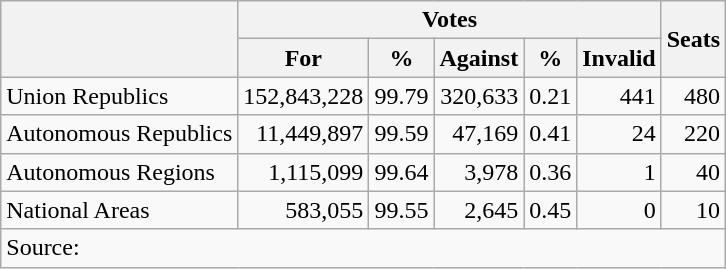<table class="wikitable" style="text-align:right">
<tr>
<th rowspan="2"></th>
<th colspan="5">Votes</th>
<th rowspan="2">Seats</th>
</tr>
<tr>
<th>For</th>
<th>%</th>
<th>Against</th>
<th>%</th>
<th>Invalid</th>
</tr>
<tr>
<td align=left>Union Republics</td>
<td>152,843,228</td>
<td>99.79</td>
<td>320,633</td>
<td>0.21</td>
<td>441</td>
<td>480</td>
</tr>
<tr>
<td align=left>Autonomous Republics</td>
<td>11,449,897</td>
<td>99.59</td>
<td>47,169</td>
<td>0.41</td>
<td>24</td>
<td>220</td>
</tr>
<tr>
<td align=left>Autonomous Regions</td>
<td>1,115,099</td>
<td>99.64</td>
<td>3,978</td>
<td>0.36</td>
<td>1</td>
<td>40</td>
</tr>
<tr>
<td align=left>National Areas</td>
<td>583,055</td>
<td>99.55</td>
<td>2,645</td>
<td>0.45</td>
<td>0</td>
<td>10</td>
</tr>
<tr>
<td colspan="7" align=left>Source: </td>
</tr>
</table>
